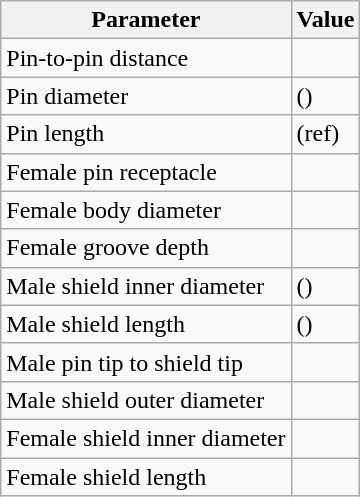<table class="wikitable">
<tr>
<th>Parameter</th>
<th>Value</th>
</tr>
<tr>
<td>Pin-to-pin distance</td>
<td></td>
</tr>
<tr>
<td>Pin diameter</td>
<td> ()</td>
</tr>
<tr>
<td>Pin length</td>
<td> (ref)</td>
</tr>
<tr>
<td>Female pin receptacle</td>
<td></td>
</tr>
<tr>
<td>Female body diameter</td>
<td></td>
</tr>
<tr>
<td>Female groove depth</td>
<td></td>
</tr>
<tr>
<td>Male shield inner diameter</td>
<td> ()</td>
</tr>
<tr>
<td>Male shield length</td>
<td> ()</td>
</tr>
<tr>
<td>Male pin tip to shield tip</td>
<td></td>
</tr>
<tr>
<td>Male shield outer diameter</td>
<td></td>
</tr>
<tr>
<td>Female shield inner diameter</td>
<td></td>
</tr>
<tr>
<td>Female shield length</td>
<td></td>
</tr>
</table>
